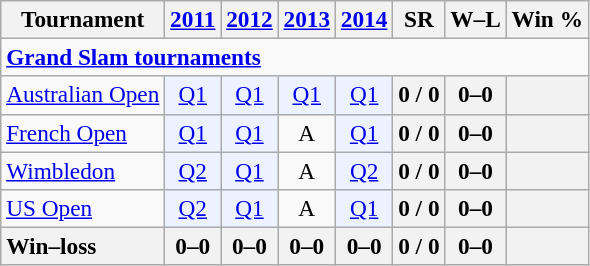<table class=wikitable style=text-align:center;font-size:97%>
<tr>
<th>Tournament</th>
<th><a href='#'>2011</a></th>
<th><a href='#'>2012</a></th>
<th><a href='#'>2013</a></th>
<th><a href='#'>2014</a></th>
<th>SR</th>
<th>W–L</th>
<th>Win %</th>
</tr>
<tr>
<td colspan=23 align=left><strong><a href='#'>Grand Slam tournaments</a></strong></td>
</tr>
<tr>
<td align=left><a href='#'>Australian Open</a></td>
<td bgcolor=ecf2ff><a href='#'>Q1</a></td>
<td bgcolor=ecf2ff><a href='#'>Q1</a></td>
<td bgcolor=ecf2ff><a href='#'>Q1</a></td>
<td bgcolor=ecf2ff><a href='#'>Q1</a></td>
<th>0 / 0</th>
<th>0–0</th>
<th></th>
</tr>
<tr>
<td align=left><a href='#'>French Open</a></td>
<td bgcolor=ecf2ff><a href='#'>Q1</a></td>
<td bgcolor=ecf2ff><a href='#'>Q1</a></td>
<td>A</td>
<td bgcolor=ecf2ff><a href='#'>Q1</a></td>
<th>0 / 0</th>
<th>0–0</th>
<th></th>
</tr>
<tr>
<td align=left><a href='#'>Wimbledon</a></td>
<td bgcolor=ecf2ff><a href='#'>Q2</a></td>
<td bgcolor=ecf2ff><a href='#'>Q1</a></td>
<td>A</td>
<td bgcolor=ecf2ff><a href='#'>Q2</a></td>
<th>0 / 0</th>
<th>0–0</th>
<th></th>
</tr>
<tr>
<td align=left><a href='#'>US Open</a></td>
<td bgcolor=ecf2ff><a href='#'>Q2</a></td>
<td bgcolor=ecf2ff><a href='#'>Q1</a></td>
<td>A</td>
<td bgcolor=ecf2ff><a href='#'>Q1</a></td>
<th>0 / 0</th>
<th>0–0</th>
<th></th>
</tr>
<tr>
<th style=text-align:left>Win–loss</th>
<th>0–0</th>
<th>0–0</th>
<th>0–0</th>
<th>0–0</th>
<th>0 / 0</th>
<th>0–0</th>
<th></th>
</tr>
</table>
